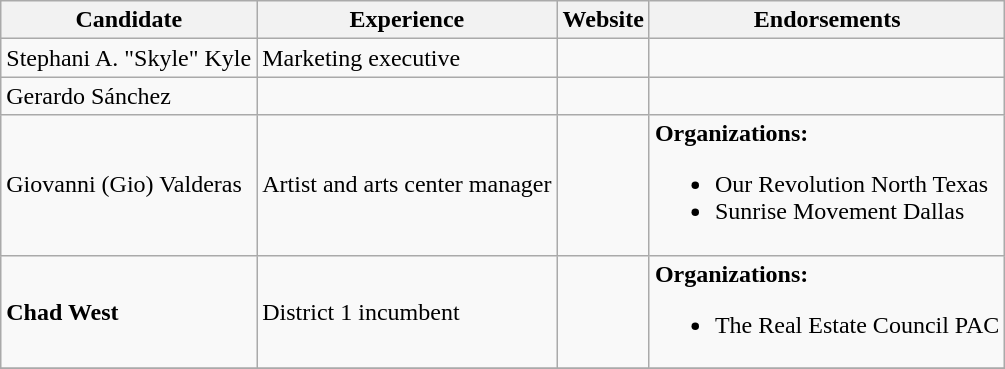<table class="wikitable">
<tr>
<th>Candidate</th>
<th>Experience</th>
<th>Website</th>
<th>Endorsements</th>
</tr>
<tr>
<td>Stephani A. "Skyle" Kyle</td>
<td>Marketing executive</td>
<td></td>
<td></td>
</tr>
<tr>
<td>Gerardo Sánchez</td>
<td></td>
<td></td>
<td></td>
</tr>
<tr>
<td>Giovanni (Gio) Valderas</td>
<td>Artist and arts center manager</td>
<td></td>
<td><strong>Organizations:</strong><br><ul><li>Our Revolution North Texas</li><li>Sunrise Movement Dallas</li></ul></td>
</tr>
<tr>
<td><strong>Chad West </strong></td>
<td>District 1 incumbent</td>
<td><br> </td>
<td><strong>Organizations:</strong><br><ul><li>The Real Estate Council PAC</li></ul></td>
</tr>
<tr>
</tr>
</table>
